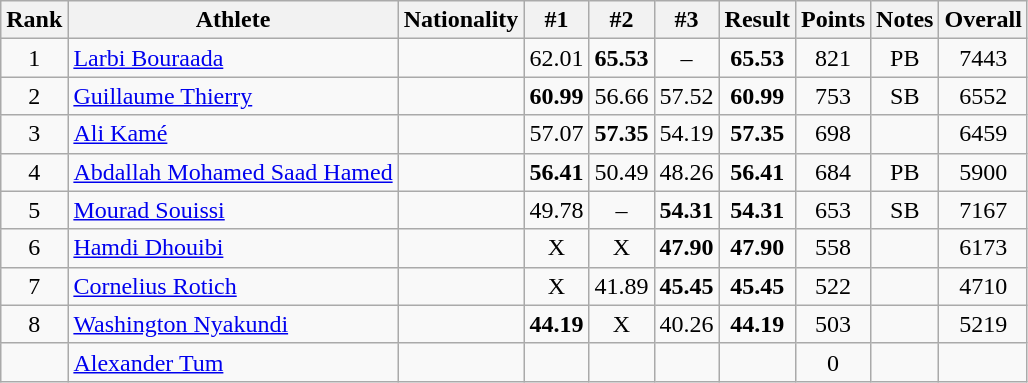<table class="wikitable sortable" style="text-align:center">
<tr>
<th>Rank</th>
<th>Athlete</th>
<th>Nationality</th>
<th>#1</th>
<th>#2</th>
<th>#3</th>
<th>Result</th>
<th>Points</th>
<th>Notes</th>
<th>Overall</th>
</tr>
<tr>
<td>1</td>
<td align=left><a href='#'>Larbi Bouraada</a></td>
<td align=left></td>
<td>62.01</td>
<td><strong>65.53</strong></td>
<td>–</td>
<td><strong>65.53</strong></td>
<td>821</td>
<td>PB</td>
<td>7443</td>
</tr>
<tr>
<td>2</td>
<td align=left><a href='#'>Guillaume Thierry</a></td>
<td align=left></td>
<td><strong>60.99</strong></td>
<td>56.66</td>
<td>57.52</td>
<td><strong>60.99</strong></td>
<td>753</td>
<td>SB</td>
<td>6552</td>
</tr>
<tr>
<td>3</td>
<td align=left><a href='#'>Ali Kamé</a></td>
<td align=left></td>
<td>57.07</td>
<td><strong>57.35</strong></td>
<td>54.19</td>
<td><strong>57.35</strong></td>
<td>698</td>
<td></td>
<td>6459</td>
</tr>
<tr>
<td>4</td>
<td align=left><a href='#'>Abdallah Mohamed Saad Hamed</a></td>
<td align=left></td>
<td><strong>56.41</strong></td>
<td>50.49</td>
<td>48.26</td>
<td><strong>56.41</strong></td>
<td>684</td>
<td>PB</td>
<td>5900</td>
</tr>
<tr>
<td>5</td>
<td align=left><a href='#'>Mourad Souissi</a></td>
<td align=left></td>
<td>49.78</td>
<td>–</td>
<td><strong>54.31</strong></td>
<td><strong>54.31</strong></td>
<td>653</td>
<td>SB</td>
<td>7167</td>
</tr>
<tr>
<td>6</td>
<td align=left><a href='#'>Hamdi Dhouibi</a></td>
<td align=left></td>
<td>X</td>
<td>X</td>
<td><strong>47.90</strong></td>
<td><strong>47.90</strong></td>
<td>558</td>
<td></td>
<td>6173</td>
</tr>
<tr>
<td>7</td>
<td align=left><a href='#'>Cornelius Rotich</a></td>
<td align=left></td>
<td>X</td>
<td>41.89</td>
<td><strong>45.45</strong></td>
<td><strong>45.45</strong></td>
<td>522</td>
<td></td>
<td>4710</td>
</tr>
<tr>
<td>8</td>
<td align=left><a href='#'>Washington Nyakundi</a></td>
<td align=left></td>
<td><strong>44.19</strong></td>
<td>X</td>
<td>40.26</td>
<td><strong>44.19</strong></td>
<td>503</td>
<td></td>
<td>5219</td>
</tr>
<tr>
<td></td>
<td align=left><a href='#'>Alexander Tum</a></td>
<td align=left></td>
<td></td>
<td></td>
<td></td>
<td><strong></strong></td>
<td>0</td>
<td></td>
<td></td>
</tr>
</table>
